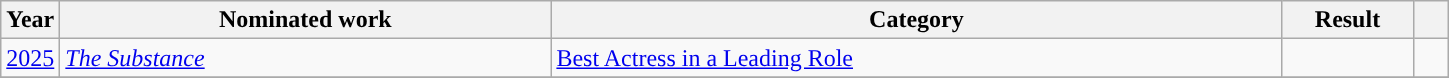<table class="wikitable">
<tr>
<th scope="col" style="width:1em;">Year</th>
<th scope="col" style="width:20em;">Nominated work</th>
<th scope="col" style="width:30em;">Category</th>
<th scope="col" style="width:5em;">Result</th>
<th scope="col" style="width:1em;"></th>
</tr>
<tr>
<td><a href='#'>2025</a></td>
<td><em><a href='#'>The Substance</a></em></td>
<td><a href='#'>Best Actress in a Leading Role</a></td>
<td></td>
<td></td>
</tr>
<tr>
</tr>
</table>
